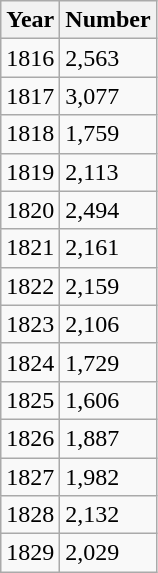<table class="wikitable floatright">
<tr>
<th>Year</th>
<th>Number</th>
</tr>
<tr>
<td>1816</td>
<td>2,563</td>
</tr>
<tr>
<td>1817</td>
<td>3,077</td>
</tr>
<tr>
<td>1818</td>
<td>1,759</td>
</tr>
<tr>
<td>1819</td>
<td>2,113</td>
</tr>
<tr>
<td>1820</td>
<td>2,494</td>
</tr>
<tr>
<td>1821</td>
<td>2,161</td>
</tr>
<tr>
<td>1822</td>
<td>2,159</td>
</tr>
<tr>
<td>1823</td>
<td>2,106</td>
</tr>
<tr>
<td>1824</td>
<td>1,729</td>
</tr>
<tr>
<td>1825</td>
<td>1,606</td>
</tr>
<tr>
<td>1826</td>
<td>1,887</td>
</tr>
<tr>
<td>1827</td>
<td>1,982</td>
</tr>
<tr>
<td>1828</td>
<td>2,132</td>
</tr>
<tr>
<td>1829</td>
<td>2,029</td>
</tr>
</table>
